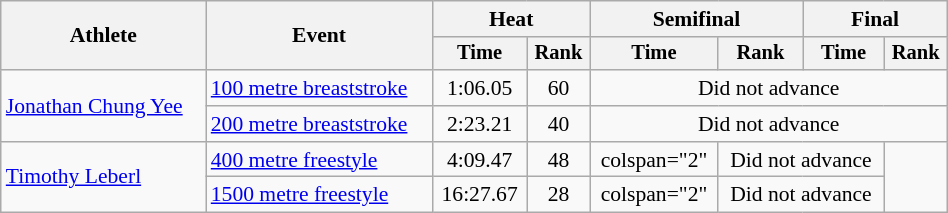<table class="wikitable" style="text-align:center; font-size:90%; width:50%;">
<tr>
<th rowspan="2">Athlete</th>
<th rowspan="2">Event</th>
<th colspan="2">Heat</th>
<th colspan="2">Semifinal</th>
<th colspan="2">Final</th>
</tr>
<tr style="font-size:95%">
<th>Time</th>
<th>Rank</th>
<th>Time</th>
<th>Rank</th>
<th>Time</th>
<th>Rank</th>
</tr>
<tr>
<td align=left rowspan=2><a href='#'>Jonathan Chung Yee</a></td>
<td align=left><a href='#'>100 metre breaststroke</a></td>
<td>1:06.05</td>
<td>60</td>
<td colspan=4>Did not advance</td>
</tr>
<tr>
<td align=left><a href='#'>200 metre breaststroke</a></td>
<td>2:23.21</td>
<td>40</td>
<td colspan=4>Did not advance</td>
</tr>
<tr>
<td align=left rowspan=2><a href='#'>Timothy Leberl</a></td>
<td align=left><a href='#'>400 metre freestyle</a></td>
<td>4:09.47</td>
<td>48</td>
<td>colspan="2" </td>
<td colspan="2">Did not advance</td>
</tr>
<tr>
<td align=left><a href='#'>1500 metre freestyle</a></td>
<td>16:27.67</td>
<td>28</td>
<td>colspan="2" </td>
<td colspan="2">Did not advance</td>
</tr>
</table>
